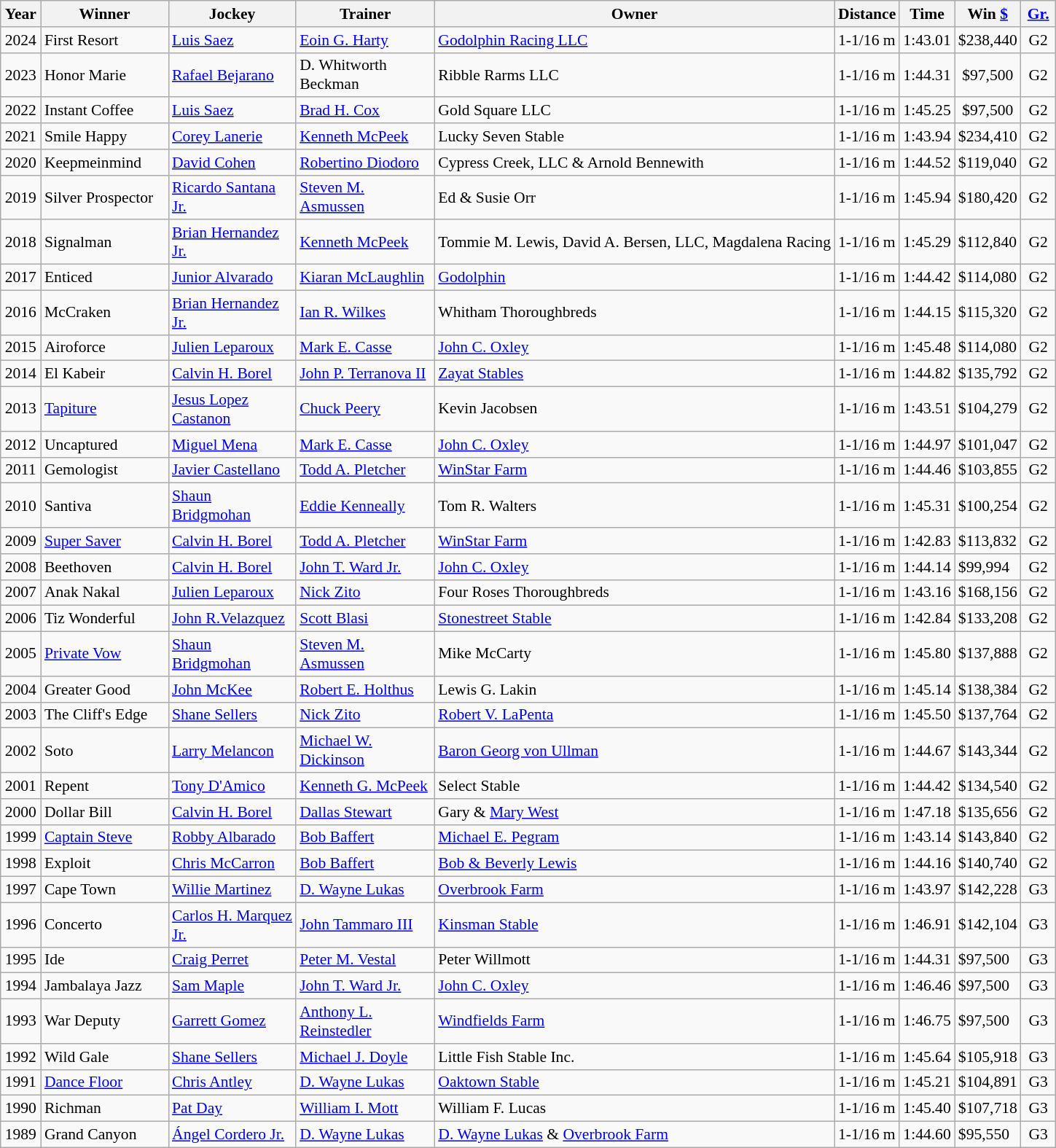<table class="wikitable sortable" style="font-size:90%">
<tr>
<th style="width:30px">Year</th>
<th style="width:110px">Winner</th>
<th style="width:110px">Jockey</th>
<th style="width:120px">Trainer</th>
<th>Owner</th>
<th style="width:25px">Distance</th>
<th style="width:25px">Time</th>
<th style="width:35px">Win <a href='#'>$</a></th>
<th style="width:25px"><a href='#'>Gr.</a></th>
</tr>
<tr>
<td align="center">2024</td>
<td>First Resort</td>
<td><a href='#'>Luis Saez</a></td>
<td><a href='#'>Eoin G. Harty</a></td>
<td><a href='#'>Godolphin Racing LLC</a></td>
<td>1-1/16 m</td>
<td>1:43.01</td>
<td align="center">$238,440</td>
<td align="center">G2</td>
</tr>
<tr>
<td align="center">2023</td>
<td>Honor Marie</td>
<td><a href='#'>Rafael Bejarano</a></td>
<td>D. Whitworth Beckman</td>
<td>Ribble Rarms LLC</td>
<td>1-1/16 m</td>
<td>1:44.31</td>
<td align="center">$97,500</td>
<td align="center">G2</td>
</tr>
<tr>
<td align="center">2022</td>
<td>Instant Coffee</td>
<td><a href='#'>Luis Saez</a></td>
<td><a href='#'>Brad H. Cox</a></td>
<td>Gold Square LLC</td>
<td>1-1/16 m</td>
<td>1:45.25</td>
<td align="center">$97,500</td>
<td align="center">G2</td>
</tr>
<tr>
<td align="center">2021</td>
<td>Smile Happy</td>
<td><a href='#'>Corey Lanerie</a></td>
<td><a href='#'>Kenneth McPeek</a></td>
<td>Lucky Seven Stable</td>
<td>1-1/16 m</td>
<td>1:43.94</td>
<td align="center">$234,410</td>
<td align="center">G2</td>
</tr>
<tr>
<td align="center">2020</td>
<td>Keepmeinmind</td>
<td><a href='#'>David Cohen</a></td>
<td><a href='#'>Robertino Diodoro</a></td>
<td>Cypress Creek, LLC & Arnold Bennewith</td>
<td>1-1/16 m</td>
<td>1:44.52</td>
<td>$119,040</td>
<td align="center">G2</td>
</tr>
<tr>
<td align="center">2019</td>
<td>Silver Prospector</td>
<td><a href='#'>Ricardo Santana Jr.</a></td>
<td><a href='#'>Steven M. Asmussen</a></td>
<td>Ed & Susie Orr</td>
<td>1-1/16 m</td>
<td>1:45.94</td>
<td>$180,420</td>
<td align="center">G2</td>
</tr>
<tr>
<td align="center">2018</td>
<td>Signalman</td>
<td><a href='#'>Brian Hernandez Jr.</a></td>
<td><a href='#'>Kenneth McPeek</a></td>
<td>Tommie M. Lewis, David A. Bersen, LLC, Magdalena Racing</td>
<td>1-1/16 m</td>
<td>1:45.29</td>
<td>$112,840</td>
<td align="center">G2</td>
</tr>
<tr>
<td align="center">2017</td>
<td>Enticed</td>
<td><a href='#'>Junior Alvarado</a></td>
<td><a href='#'>Kiaran McLaughlin</a></td>
<td><a href='#'>Godolphin</a></td>
<td>1-1/16 m</td>
<td>1:44.42</td>
<td>$114,080</td>
<td align="center">G2</td>
</tr>
<tr>
<td align="center">2016</td>
<td>McCraken</td>
<td><a href='#'>Brian Hernandez Jr.</a></td>
<td><a href='#'>Ian R. Wilkes</a></td>
<td>Whitham Thoroughbreds</td>
<td>1-1/16 m</td>
<td>1:44.15</td>
<td>$115,320</td>
<td align="center">G2</td>
</tr>
<tr>
<td align="center">2015</td>
<td>Airoforce</td>
<td><a href='#'>Julien Leparoux</a></td>
<td><a href='#'>Mark E. Casse</a></td>
<td><a href='#'>John C. Oxley</a></td>
<td>1-1/16 m</td>
<td>1:45.48</td>
<td>$114,080</td>
<td align="center">G2</td>
</tr>
<tr>
<td align="center">2014</td>
<td>El Kabeir</td>
<td><a href='#'>Calvin H. Borel</a></td>
<td><a href='#'>John P. Terranova II</a></td>
<td><a href='#'>Zayat Stables</a></td>
<td>1-1/16 m</td>
<td>1:44.82</td>
<td>$135,792</td>
<td align="center">G2</td>
</tr>
<tr>
<td align="center">2013</td>
<td><a href='#'>Tapiture</a></td>
<td><a href='#'>Jesus Lopez Castanon</a></td>
<td><a href='#'>Chuck Peery</a></td>
<td>Kevin Jacobsen</td>
<td>1-1/16 m</td>
<td>1:43.51</td>
<td>$104,279</td>
<td align="center">G2</td>
</tr>
<tr>
<td align="center">2012</td>
<td>Uncaptured</td>
<td><a href='#'>Miguel Mena</a></td>
<td><a href='#'>Mark E. Casse</a></td>
<td><a href='#'>John C. Oxley</a></td>
<td>1-1/16 m</td>
<td>1:44.97</td>
<td>$101,047</td>
<td align="center">G2</td>
</tr>
<tr>
<td align="center">2011</td>
<td>Gemologist</td>
<td><a href='#'>Javier Castellano</a></td>
<td><a href='#'>Todd A. Pletcher</a></td>
<td><a href='#'>WinStar Farm</a></td>
<td>1-1/16 m</td>
<td>1:44.46</td>
<td>$103,855</td>
<td align="center">G2</td>
</tr>
<tr>
<td align="center">2010</td>
<td>Santiva</td>
<td><a href='#'>Shaun Bridgmohan</a></td>
<td><a href='#'>Eddie Kenneally</a></td>
<td>Tom R. Walters</td>
<td>1-1/16 m</td>
<td>1:45.31</td>
<td>$100,254</td>
<td align="center">G2</td>
</tr>
<tr>
<td align="center">2009</td>
<td><a href='#'>Super Saver</a></td>
<td><a href='#'>Calvin H. Borel</a></td>
<td><a href='#'>Todd A. Pletcher</a></td>
<td><a href='#'>WinStar Farm</a></td>
<td>1-1/16 m</td>
<td>1:42.83</td>
<td>$113,832</td>
<td align="center">G2</td>
</tr>
<tr>
<td align="center">2008</td>
<td>Beethoven</td>
<td><a href='#'>Calvin H. Borel</a></td>
<td><a href='#'>John T. Ward Jr.</a></td>
<td><a href='#'>John C. Oxley</a></td>
<td>1-1/16 m</td>
<td>1:44.14</td>
<td>$99,994</td>
<td align="center">G2</td>
</tr>
<tr>
<td align="center">2007</td>
<td>Anak Nakal</td>
<td><a href='#'>Julien Leparoux</a></td>
<td><a href='#'>Nick Zito</a></td>
<td>Four Roses Thoroughbreds</td>
<td>1-1/16 m</td>
<td>1:43.16</td>
<td>$168,156</td>
<td align="center">G2</td>
</tr>
<tr>
<td align="center">2006</td>
<td>Tiz Wonderful</td>
<td><a href='#'>John R.Velazquez</a></td>
<td><a href='#'>Scott Blasi</a></td>
<td><a href='#'>Stonestreet Stable</a></td>
<td>1-1/16 m</td>
<td>1:42.84</td>
<td>$133,208</td>
<td align="center">G2</td>
</tr>
<tr>
<td align="center">2005</td>
<td><a href='#'>Private Vow</a></td>
<td><a href='#'>Shaun Bridgmohan</a></td>
<td><a href='#'>Steven M. Asmussen</a></td>
<td>Mike McCarty</td>
<td>1-1/16 m</td>
<td>1:45.80</td>
<td>$137,888</td>
<td align="center">G2</td>
</tr>
<tr>
<td align="center">2004</td>
<td>Greater Good</td>
<td><a href='#'>John McKee</a></td>
<td><a href='#'>Robert E. Holthus</a></td>
<td>Lewis G. Lakin</td>
<td>1-1/16 m</td>
<td>1:45.14</td>
<td>$138,384</td>
<td align="center">G2</td>
</tr>
<tr>
<td align="center">2003</td>
<td>The Cliff's Edge</td>
<td><a href='#'>Shane Sellers</a></td>
<td><a href='#'>Nick Zito</a></td>
<td><a href='#'>Robert V. LaPenta</a></td>
<td>1-1/16 m</td>
<td>1:45.50</td>
<td>$137,764</td>
<td align="center">G2</td>
</tr>
<tr>
<td align="center">2002</td>
<td>Soto</td>
<td><a href='#'>Larry Melancon</a></td>
<td><a href='#'>Michael W. Dickinson</a></td>
<td><a href='#'>Baron Georg von Ullman</a></td>
<td>1-1/16 m</td>
<td>1:44.67</td>
<td>$143,344</td>
<td align="center">G2</td>
</tr>
<tr>
<td align="center">2001</td>
<td>Repent</td>
<td><a href='#'>Tony D'Amico</a></td>
<td><a href='#'>Kenneth G. McPeek</a></td>
<td>Select Stable</td>
<td>1-1/16 m</td>
<td>1:44.42</td>
<td>$134,540</td>
<td align="center">G2</td>
</tr>
<tr>
<td align="center">2000</td>
<td>Dollar Bill</td>
<td><a href='#'>Calvin H. Borel</a></td>
<td><a href='#'>Dallas Stewart</a></td>
<td>Gary & <a href='#'>Mary West</a></td>
<td>1-1/16 m</td>
<td>1:47.18</td>
<td>$135,656</td>
<td align="center">G2</td>
</tr>
<tr>
<td align="center">1999</td>
<td><a href='#'>Captain Steve</a></td>
<td><a href='#'>Robby Albarado</a></td>
<td><a href='#'>Bob Baffert</a></td>
<td><a href='#'>Michael E. Pegram</a></td>
<td>1-1/16 m</td>
<td>1:43.14</td>
<td>$143,840</td>
<td align="center">G2</td>
</tr>
<tr>
<td align="center">1998</td>
<td>Exploit</td>
<td><a href='#'>Chris McCarron</a></td>
<td><a href='#'>Bob Baffert</a></td>
<td><a href='#'>Bob & Beverly Lewis</a></td>
<td>1-1/16 m</td>
<td>1:44.16</td>
<td>$140,740</td>
<td align="center">G2</td>
</tr>
<tr>
<td align="center">1997</td>
<td>Cape Town</td>
<td><a href='#'>Willie Martinez</a></td>
<td><a href='#'>D. Wayne Lukas</a></td>
<td><a href='#'>Overbrook Farm</a></td>
<td>1-1/16 m</td>
<td>1:43.97</td>
<td>$142,228</td>
<td align="center">G3</td>
</tr>
<tr>
<td align="center">1996</td>
<td>Concerto</td>
<td><a href='#'>Carlos H. Marquez Jr.</a></td>
<td><a href='#'>John Tammaro III</a></td>
<td><a href='#'>Kinsman Stable</a></td>
<td>1-1/16 m</td>
<td>1:46.91</td>
<td>$142,104</td>
<td align="center">G3</td>
</tr>
<tr>
<td align="center">1995</td>
<td>Ide</td>
<td><a href='#'>Craig Perret</a></td>
<td><a href='#'>Peter M. Vestal</a></td>
<td>Peter Willmott</td>
<td>1-1/16 m</td>
<td>1:44.31</td>
<td>$97,500</td>
<td align="center">G3</td>
</tr>
<tr>
<td align="center">1994</td>
<td>Jambalaya Jazz</td>
<td><a href='#'>Sam Maple</a></td>
<td><a href='#'>John T. Ward Jr.</a></td>
<td><a href='#'>John C. Oxley</a></td>
<td>1-1/16 m</td>
<td>1:46.46</td>
<td>$97,500</td>
<td align="center">G3</td>
</tr>
<tr>
<td align="center">1993</td>
<td>War Deputy</td>
<td><a href='#'>Garrett Gomez</a></td>
<td><a href='#'>Anthony L. Reinstedler</a></td>
<td><a href='#'>Windfields Farm</a></td>
<td>1-1/16 m</td>
<td>1:46.75</td>
<td>$97,500</td>
<td align="center">G3</td>
</tr>
<tr>
<td align="center">1992</td>
<td>Wild Gale</td>
<td><a href='#'>Shane Sellers</a></td>
<td><a href='#'>Michael J. Doyle</a></td>
<td>Little Fish Stable Inc.</td>
<td>1-1/16 m</td>
<td>1:45.64</td>
<td>$105,918</td>
<td align="center">G3</td>
</tr>
<tr>
<td align="center">1991</td>
<td><a href='#'>Dance Floor</a></td>
<td><a href='#'>Chris Antley</a></td>
<td><a href='#'>D. Wayne Lukas</a></td>
<td><a href='#'>Oaktown Stable</a></td>
<td>1-1/16 m</td>
<td>1:45.21</td>
<td>$104,891</td>
<td align="center">G3</td>
</tr>
<tr>
<td align="center">1990</td>
<td>Richman</td>
<td><a href='#'>Pat Day</a></td>
<td><a href='#'>William I. Mott</a></td>
<td>William F. Lucas</td>
<td>1-1/16 m</td>
<td>1:45.40</td>
<td>$107,718</td>
<td align="center">G3</td>
</tr>
<tr>
<td align="center">1989</td>
<td>Grand Canyon</td>
<td><a href='#'>Ángel Cordero Jr.</a></td>
<td><a href='#'>D. Wayne Lukas</a></td>
<td><a href='#'>D. Wayne Lukas</a> & <a href='#'>Overbrook Farm</a></td>
<td>1-1/16 m</td>
<td>1:44.60</td>
<td>$95,550</td>
<td align="center">G3</td>
</tr>
</table>
